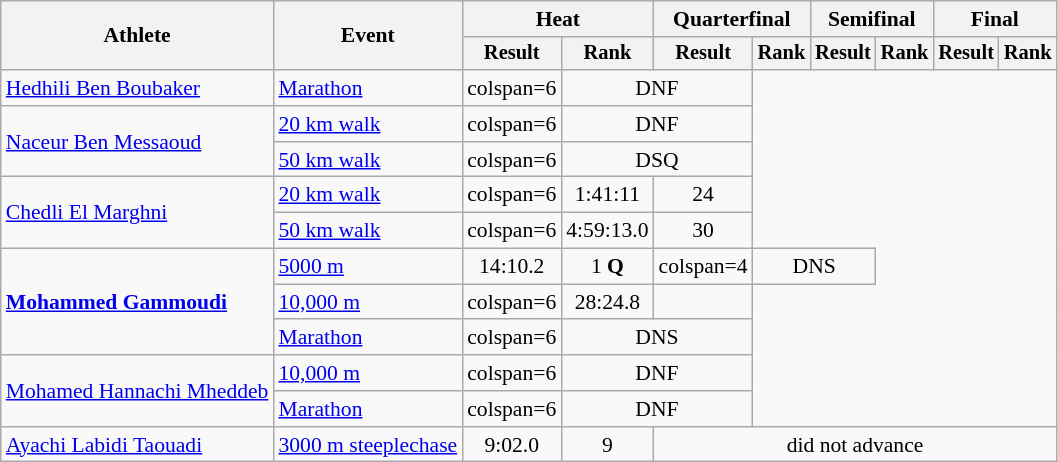<table class="wikitable" style="font-size:90%">
<tr>
<th rowspan="2">Athlete</th>
<th rowspan="2">Event</th>
<th colspan="2">Heat</th>
<th colspan="2">Quarterfinal</th>
<th colspan="2">Semifinal</th>
<th colspan="2">Final</th>
</tr>
<tr style="font-size:95%">
<th>Result</th>
<th>Rank</th>
<th>Result</th>
<th>Rank</th>
<th>Result</th>
<th>Rank</th>
<th>Result</th>
<th>Rank</th>
</tr>
<tr align=center>
<td align=left><a href='#'>Hedhili Ben Boubaker</a></td>
<td align=left><a href='#'>Marathon</a></td>
<td>colspan=6 </td>
<td colspan=2>DNF</td>
</tr>
<tr align=center>
<td align=left rowspan=2><a href='#'>Naceur Ben Messaoud</a></td>
<td align=left><a href='#'>20 km walk</a></td>
<td>colspan=6 </td>
<td colspan=2>DNF</td>
</tr>
<tr align=center>
<td align=left><a href='#'>50 km walk</a></td>
<td>colspan=6 </td>
<td colspan=2>DSQ</td>
</tr>
<tr align=center>
<td align=left rowspan=2><a href='#'>Chedli El Marghni</a></td>
<td align=left><a href='#'>20 km walk</a></td>
<td>colspan=6 </td>
<td>1:41:11</td>
<td>24</td>
</tr>
<tr align=center>
<td align=left><a href='#'>50 km walk</a></td>
<td>colspan=6 </td>
<td>4:59:13.0</td>
<td>30</td>
</tr>
<tr align=center>
<td align=left rowspan=3><strong><a href='#'>Mohammed Gammoudi</a></strong></td>
<td align=left><a href='#'>5000 m</a></td>
<td>14:10.2</td>
<td>1 <strong>Q</strong></td>
<td>colspan=4 </td>
<td colspan=2>DNS</td>
</tr>
<tr align=center>
<td align=left><a href='#'>10,000 m</a></td>
<td>colspan=6 </td>
<td>28:24.8</td>
<td></td>
</tr>
<tr align=center>
<td align=left><a href='#'>Marathon</a></td>
<td>colspan=6 </td>
<td colspan=2>DNS</td>
</tr>
<tr align=center>
<td align=left rowspan=2><a href='#'>Mohamed Hannachi Mheddeb</a></td>
<td align=left><a href='#'>10,000 m</a></td>
<td>colspan=6 </td>
<td colspan=2>DNF</td>
</tr>
<tr align=center>
<td align=left><a href='#'>Marathon</a></td>
<td>colspan=6 </td>
<td colspan=2>DNF</td>
</tr>
<tr align=center>
<td align=left><a href='#'>Ayachi Labidi Taouadi</a></td>
<td align=left><a href='#'>3000 m steeplechase</a></td>
<td>9:02.0</td>
<td>9</td>
<td colspan=6>did not advance</td>
</tr>
</table>
